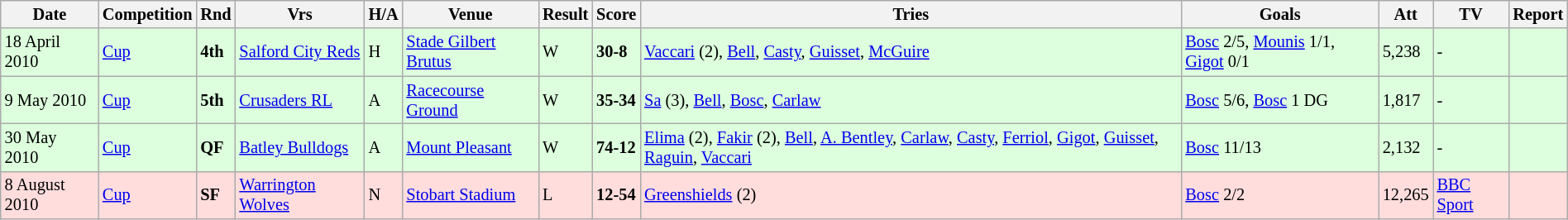<table class="wikitable"  style="font-size:85%; width:100%;">
<tr>
<th>Date</th>
<th>Competition</th>
<th>Rnd</th>
<th>Vrs</th>
<th>H/A</th>
<th>Venue</th>
<th>Result</th>
<th>Score</th>
<th>Tries</th>
<th>Goals</th>
<th>Att</th>
<th>TV</th>
<th>Report</th>
</tr>
<tr style="background:#ddffdd;" width=20 | >
<td>18 April 2010</td>
<td><a href='#'>Cup</a></td>
<td><strong>4th</strong></td>
<td><a href='#'>Salford City Reds</a></td>
<td>H</td>
<td><a href='#'>Stade Gilbert Brutus</a></td>
<td>W</td>
<td><strong>30-8</strong></td>
<td><a href='#'>Vaccari</a> (2), <a href='#'>Bell</a>, <a href='#'>Casty</a>, <a href='#'>Guisset</a>, <a href='#'>McGuire</a></td>
<td><a href='#'>Bosc</a> 2/5, <a href='#'>Mounis</a> 1/1, <a href='#'>Gigot</a> 0/1</td>
<td>5,238</td>
<td>-</td>
<td></td>
</tr>
<tr style="background:#ddffdd;" width=20 | >
<td>9 May 2010</td>
<td><a href='#'>Cup</a></td>
<td><strong>5th</strong></td>
<td><a href='#'>Crusaders RL</a></td>
<td>A</td>
<td><a href='#'>Racecourse Ground</a></td>
<td>W</td>
<td><strong>35-34</strong></td>
<td><a href='#'>Sa</a> (3), <a href='#'>Bell</a>, <a href='#'>Bosc</a>, <a href='#'>Carlaw</a></td>
<td><a href='#'>Bosc</a> 5/6, <a href='#'>Bosc</a> 1 DG</td>
<td>1,817</td>
<td>-</td>
<td></td>
</tr>
<tr style="background:#ddffdd;" width=20 | >
<td>30 May 2010</td>
<td><a href='#'>Cup</a></td>
<td><strong>QF</strong></td>
<td><a href='#'>Batley Bulldogs</a></td>
<td>A</td>
<td><a href='#'>Mount Pleasant</a></td>
<td>W</td>
<td><strong>74-12</strong></td>
<td><a href='#'>Elima</a> (2), <a href='#'>Fakir</a> (2), <a href='#'>Bell</a>, <a href='#'>A. Bentley</a>, <a href='#'>Carlaw</a>, <a href='#'>Casty</a>, <a href='#'>Ferriol</a>, <a href='#'>Gigot</a>, <a href='#'>Guisset</a>, <a href='#'>Raguin</a>, <a href='#'>Vaccari</a></td>
<td><a href='#'>Bosc</a> 11/13</td>
<td>2,132</td>
<td>-</td>
<td></td>
</tr>
<tr style="background:#ffdddd;" width=20 | >
<td>8 August 2010</td>
<td><a href='#'>Cup</a></td>
<td><strong>SF</strong></td>
<td><a href='#'>Warrington Wolves</a></td>
<td>N</td>
<td><a href='#'>Stobart Stadium</a></td>
<td>L</td>
<td><strong>12-54</strong></td>
<td><a href='#'>Greenshields</a> (2)</td>
<td><a href='#'>Bosc</a> 2/2</td>
<td>12,265</td>
<td><a href='#'>BBC Sport</a></td>
<td></td>
</tr>
</table>
